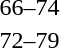<table style="text-align:center">
<tr>
<th width=200></th>
<th width=100></th>
<th width=200></th>
</tr>
<tr>
<td align=right></td>
<td align=center>66–74</td>
<td align=left><strong></strong></td>
</tr>
<tr>
<td align=right></td>
<td align=center>72–79</td>
<td align=left><strong></strong></td>
</tr>
</table>
